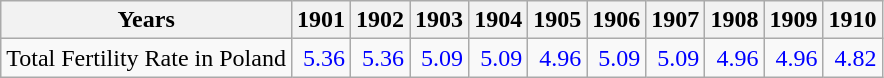<table class="wikitable " style="text-align:right">
<tr>
<th>Years</th>
<th>1901</th>
<th>1902</th>
<th>1903</th>
<th>1904</th>
<th>1905</th>
<th>1906</th>
<th>1907</th>
<th>1908</th>
<th>1909</th>
<th>1910</th>
</tr>
<tr>
<td align="left">Total Fertility Rate in Poland</td>
<td style="text-align:right; color:blue;">5.36</td>
<td style="text-align:right; color:blue;">5.36</td>
<td style="text-align:right; color:blue;">5.09</td>
<td style="text-align:right; color:blue;">5.09</td>
<td style="text-align:right; color:blue;">4.96</td>
<td style="text-align:right; color:blue;">5.09</td>
<td style="text-align:right; color:blue;">5.09</td>
<td style="text-align:right; color:blue;">4.96</td>
<td style="text-align:right; color:blue;">4.96</td>
<td style="text-align:right; color:blue;">4.82</td>
</tr>
</table>
